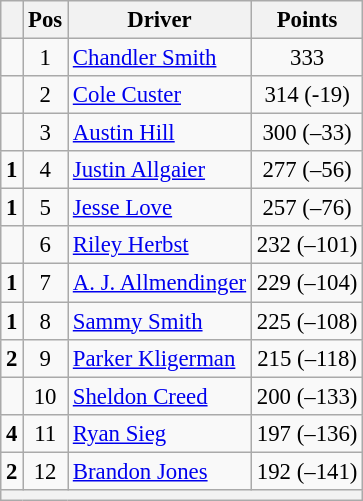<table class="wikitable" style="font-size: 95%;">
<tr>
<th></th>
<th>Pos</th>
<th>Driver</th>
<th>Points</th>
</tr>
<tr>
<td align="left"></td>
<td style="text-align:center;">1</td>
<td><a href='#'>Chandler Smith</a></td>
<td style="text-align:center;">333</td>
</tr>
<tr>
<td align="left"></td>
<td style="text-align:center;">2</td>
<td><a href='#'>Cole Custer</a></td>
<td style="text-align:center;">314 (-19)</td>
</tr>
<tr>
<td align="left"></td>
<td style="text-align:center;">3</td>
<td><a href='#'>Austin Hill</a></td>
<td style="text-align:center;">300 (–33)</td>
</tr>
<tr>
<td align="left"> <strong>1</strong></td>
<td style="text-align:center;">4</td>
<td><a href='#'>Justin Allgaier</a></td>
<td style="text-align:center;">277 (–56)</td>
</tr>
<tr>
<td align="left"> <strong>1</strong></td>
<td style="text-align:center;">5</td>
<td><a href='#'>Jesse Love</a></td>
<td style="text-align:center;">257 (–76)</td>
</tr>
<tr>
<td align="left"></td>
<td style="text-align:center;">6</td>
<td><a href='#'>Riley Herbst</a></td>
<td style="text-align:center;">232 (–101)</td>
</tr>
<tr>
<td align="left"> <strong>1</strong></td>
<td style="text-align:center;">7</td>
<td><a href='#'>A. J. Allmendinger</a></td>
<td style="text-align:center;">229 (–104)</td>
</tr>
<tr>
<td align="left"> <strong>1</strong></td>
<td style="text-align:center;">8</td>
<td><a href='#'>Sammy Smith</a></td>
<td style="text-align:center;">225 (–108)</td>
</tr>
<tr>
<td align="left"> <strong>2</strong></td>
<td style="text-align:center;">9</td>
<td><a href='#'>Parker Kligerman</a></td>
<td style="text-align:center;">215 (–118)</td>
</tr>
<tr>
<td align="left"></td>
<td style="text-align:center;">10</td>
<td><a href='#'>Sheldon Creed</a></td>
<td style="text-align:center;">200 (–133)</td>
</tr>
<tr>
<td align="left"> <strong>4</strong></td>
<td style="text-align:center;">11</td>
<td><a href='#'>Ryan Sieg</a></td>
<td style="text-align:center;">197 (–136)</td>
</tr>
<tr>
<td align="left"> <strong>2</strong></td>
<td style="text-align:center;">12</td>
<td><a href='#'>Brandon Jones</a></td>
<td style="text-align:center;">192 (–141)</td>
</tr>
<tr class="sortbottom">
<th colspan="9"></th>
</tr>
</table>
